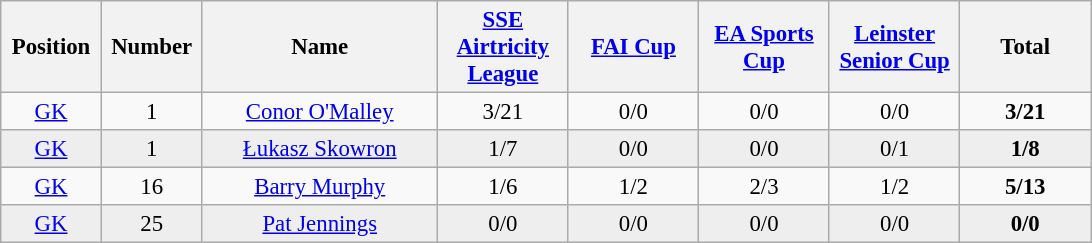<table class="wikitable" style="font-size: 95%; text-align: center;">
<tr>
<th width=60>Position</th>
<th width=60>Number</th>
<th width=150>Name</th>
<th width=80><a href='#'>SSE Airtricity League</a></th>
<th width=80><a href='#'>FAI Cup</a></th>
<th width=80><a href='#'>EA Sports Cup</a></th>
<th width=80><a href='#'>Leinster Senior Cup</a></th>
<th width=80>Total</th>
</tr>
<tr>
<td><a href='#'>GK</a></td>
<td>1</td>
<td><a href='#'>Conor O'Malley</a></td>
<td>3/21</td>
<td>0/0</td>
<td>0/0</td>
<td>0/0</td>
<td><strong>3/21</strong></td>
</tr>
<tr style="background:#eee;">
<td><a href='#'>GK</a></td>
<td>1</td>
<td><a href='#'>Łukasz Skowron</a></td>
<td>1/7</td>
<td>0/0</td>
<td>0/0</td>
<td>0/1</td>
<td><strong>1/8</strong></td>
</tr>
<tr>
<td><a href='#'>GK</a></td>
<td>16</td>
<td><a href='#'>Barry Murphy</a></td>
<td>1/6</td>
<td>1/2</td>
<td>2/3</td>
<td>1/2</td>
<td><strong>5/13</strong></td>
</tr>
<tr style="background:#eee;">
<td><a href='#'>GK</a></td>
<td>25</td>
<td><a href='#'>Pat Jennings</a></td>
<td>0/0</td>
<td>0/0</td>
<td>0/0</td>
<td>0/0</td>
<td><strong>0/0</strong></td>
</tr>
</table>
